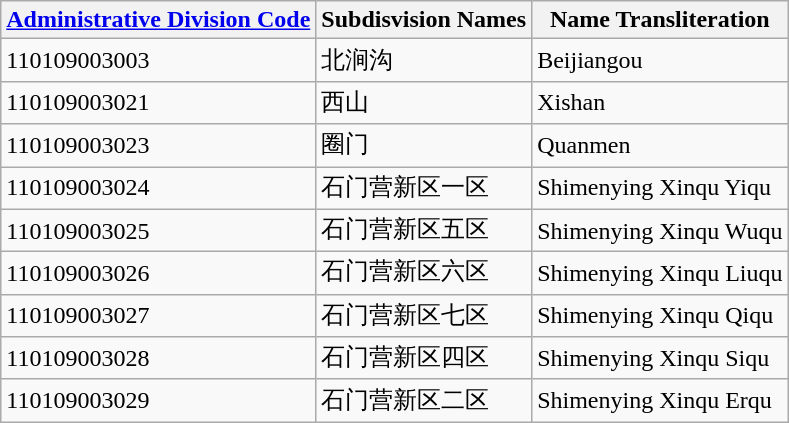<table class="wikitable sortable">
<tr>
<th><a href='#'>Administrative Division Code</a></th>
<th>Subdisvision Names</th>
<th>Name Transliteration</th>
</tr>
<tr>
<td>110109003003</td>
<td>北涧沟</td>
<td>Beijiangou</td>
</tr>
<tr>
<td>110109003021</td>
<td>西山</td>
<td>Xishan</td>
</tr>
<tr>
<td>110109003023</td>
<td>圈门</td>
<td>Quanmen</td>
</tr>
<tr>
<td>110109003024</td>
<td>石门营新区一区</td>
<td>Shimenying Xinqu Yiqu</td>
</tr>
<tr>
<td>110109003025</td>
<td>石门营新区五区</td>
<td>Shimenying Xinqu Wuqu</td>
</tr>
<tr>
<td>110109003026</td>
<td>石门营新区六区</td>
<td>Shimenying Xinqu Liuqu</td>
</tr>
<tr>
<td>110109003027</td>
<td>石门营新区七区</td>
<td>Shimenying Xinqu Qiqu</td>
</tr>
<tr>
<td>110109003028</td>
<td>石门营新区四区</td>
<td>Shimenying Xinqu Siqu</td>
</tr>
<tr>
<td>110109003029</td>
<td>石门营新区二区</td>
<td>Shimenying Xinqu Erqu</td>
</tr>
</table>
